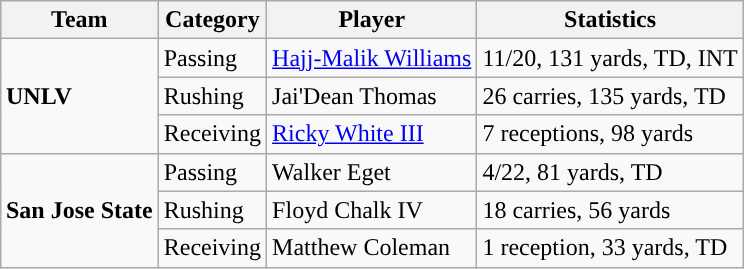<table class="wikitable" style="float: right;">
<tr>
<th>Team</th>
<th>Category</th>
<th>Player</th>
<th>Statistics</th>
</tr>
<tr>
<td rowspan=3><strong>UNLV</strong></td>
<td>Passing</td>
<td><a href='#'>Hajj-Malik Williams</a></td>
<td>11/20, 131 yards, TD, INT</td>
</tr>
<tr>
<td>Rushing</td>
<td>Jai'Dean Thomas</td>
<td>26 carries, 135 yards, TD</td>
</tr>
<tr>
<td>Receiving</td>
<td><a href='#'>Ricky White III</a></td>
<td>7 receptions, 98 yards</td>
</tr>
<tr>
<td rowspan=3><strong>San Jose State</strong></td>
<td>Passing</td>
<td>Walker Eget</td>
<td>4/22, 81 yards, TD</td>
</tr>
<tr>
<td>Rushing</td>
<td>Floyd Chalk IV</td>
<td>18 carries, 56 yards</td>
</tr>
<tr>
<td>Receiving</td>
<td>Matthew Coleman</td>
<td>1 reception, 33 yards, TD</td>
</tr>
</table>
